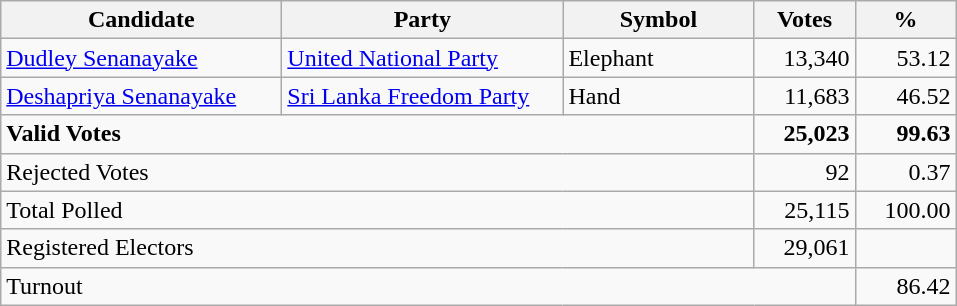<table class="wikitable" border="1" style="text-align:right;">
<tr>
<th align=left width="180">Candidate</th>
<th align=left width="180">Party</th>
<th align=left width="120">Symbol</th>
<th align=left width="60">Votes</th>
<th align=left width="60">%</th>
</tr>
<tr>
<td align=left><a href='#'>Dudley Senanayake</a></td>
<td align=left><a href='#'>United National Party</a></td>
<td align=left>Elephant</td>
<td>13,340</td>
<td>53.12</td>
</tr>
<tr>
<td align=left><a href='#'>Deshapriya Senanayake</a></td>
<td align=left><a href='#'>Sri Lanka Freedom Party</a></td>
<td align=left>Hand</td>
<td>11,683</td>
<td>46.52</td>
</tr>
<tr>
<td align=left colspan=3><strong>Valid Votes</strong></td>
<td><strong>25,023</strong></td>
<td><strong>99.63</strong></td>
</tr>
<tr>
<td align=left colspan=3>Rejected Votes</td>
<td>92</td>
<td>0.37</td>
</tr>
<tr>
<td align=left colspan=3>Total Polled</td>
<td>25,115</td>
<td>100.00</td>
</tr>
<tr>
<td align=left colspan=3>Registered Electors</td>
<td>29,061</td>
<td></td>
</tr>
<tr>
<td align=left colspan=4>Turnout</td>
<td>86.42</td>
</tr>
</table>
